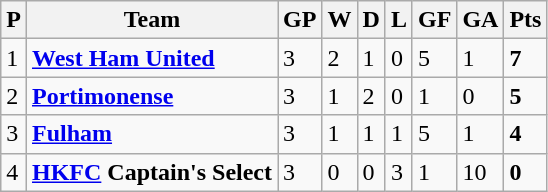<table class="wikitable">
<tr>
<th>P</th>
<th>Team</th>
<th>GP</th>
<th>W</th>
<th>D</th>
<th>L</th>
<th>GF</th>
<th>GA</th>
<th>Pts</th>
</tr>
<tr>
<td>1</td>
<td><a href='#'><strong>West Ham United</strong></a></td>
<td>3</td>
<td>2</td>
<td>1</td>
<td>0</td>
<td>5</td>
<td>1</td>
<td><strong>7</strong></td>
</tr>
<tr>
<td>2</td>
<td><a href='#'><strong>Portimonense</strong></a></td>
<td>3</td>
<td>1</td>
<td>2</td>
<td>0</td>
<td>1</td>
<td>0</td>
<td><strong>5</strong></td>
</tr>
<tr>
<td>3</td>
<td><a href='#'><strong>Fulham</strong></a></td>
<td>3</td>
<td>1</td>
<td>1</td>
<td>1</td>
<td>5</td>
<td>1</td>
<td><strong>4</strong></td>
</tr>
<tr>
<td>4</td>
<td><strong><a href='#'>HKFC</a> Captain's Select</strong></td>
<td>3</td>
<td>0</td>
<td>0</td>
<td>3</td>
<td>1</td>
<td>10</td>
<td><strong>0</strong></td>
</tr>
</table>
